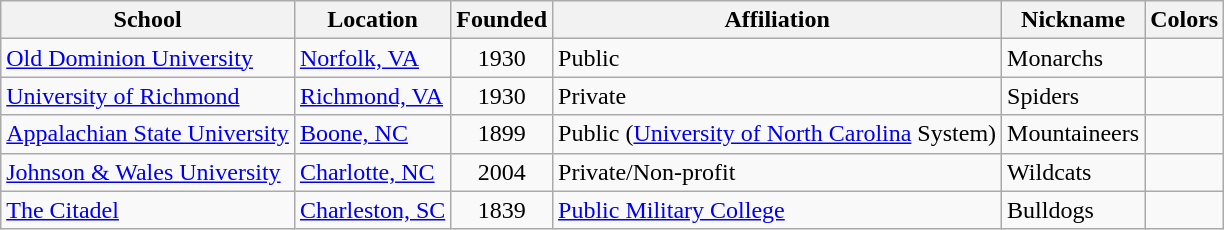<table class="wikitable sortable">
<tr>
<th>School</th>
<th>Location</th>
<th>Founded</th>
<th>Affiliation</th>
<th>Nickname</th>
<th>Colors</th>
</tr>
<tr>
<td><a href='#'>Old Dominion University</a></td>
<td><a href='#'>Norfolk, VA</a></td>
<td align=center>1930</td>
<td>Public</td>
<td>Monarchs</td>
<td> </td>
</tr>
<tr>
<td><a href='#'>University of Richmond</a></td>
<td><a href='#'>Richmond, VA</a></td>
<td align=center>1930</td>
<td>Private</td>
<td>Spiders</td>
<td> </td>
</tr>
<tr>
<td><a href='#'>Appalachian State University</a></td>
<td><a href='#'>Boone, NC</a></td>
<td align=center>1899</td>
<td>Public (<a href='#'>University of North Carolina</a> System)</td>
<td>Mountaineers</td>
<td> </td>
</tr>
<tr>
<td><a href='#'>Johnson & Wales University</a></td>
<td><a href='#'>Charlotte, NC</a></td>
<td align=center>2004</td>
<td>Private/Non-profit</td>
<td>Wildcats</td>
<td> </td>
</tr>
<tr>
<td><a href='#'>The Citadel</a></td>
<td><a href='#'>Charleston, SC</a></td>
<td align=center>1839</td>
<td><a href='#'>Public Military College</a></td>
<td>Bulldogs</td>
<td> </td>
</tr>
</table>
